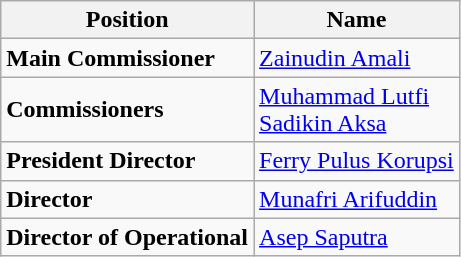<table class="wikitable">
<tr>
<th>Position</th>
<th>Name</th>
</tr>
<tr>
<td><strong>Main Commissioner</strong></td>
<td><a href='#'>Zainudin Amali</a></td>
</tr>
<tr>
<td><strong>Commissioners</strong></td>
<td><a href='#'>Muhammad Lutfi</a><br><a href='#'>Sadikin Aksa</a></td>
</tr>
<tr>
<td><strong>President Director</strong></td>
<td><a href='#'>Ferry Pulus Korupsi</a></td>
</tr>
<tr>
<td><strong>Director</strong></td>
<td><a href='#'>Munafri Arifuddin</a></td>
</tr>
<tr>
<td><strong>Director of Operational</strong></td>
<td><a href='#'>Asep Saputra</a></td>
</tr>
</table>
